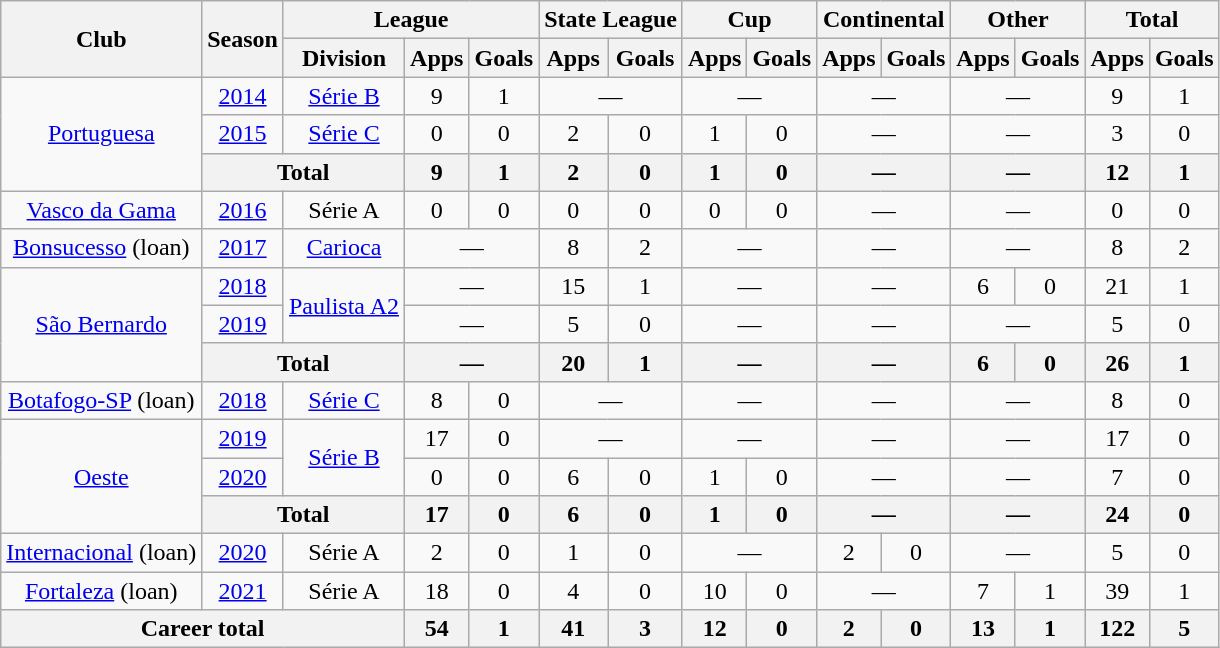<table class="wikitable" style="text-align: center;">
<tr>
<th rowspan="2">Club</th>
<th rowspan="2">Season</th>
<th colspan="3">League</th>
<th colspan="2">State League</th>
<th colspan="2">Cup</th>
<th colspan="2">Continental</th>
<th colspan="2">Other</th>
<th colspan="2">Total</th>
</tr>
<tr>
<th>Division</th>
<th>Apps</th>
<th>Goals</th>
<th>Apps</th>
<th>Goals</th>
<th>Apps</th>
<th>Goals</th>
<th>Apps</th>
<th>Goals</th>
<th>Apps</th>
<th>Goals</th>
<th>Apps</th>
<th>Goals</th>
</tr>
<tr>
<td rowspan="3" valign="center"><a href='#'>Portuguesa</a></td>
<td><a href='#'>2014</a></td>
<td><a href='#'>Série B</a></td>
<td>9</td>
<td>1</td>
<td colspan="2">—</td>
<td colspan="2">—</td>
<td colspan="2">—</td>
<td colspan="2">—</td>
<td>9</td>
<td>1</td>
</tr>
<tr>
<td><a href='#'>2015</a></td>
<td><a href='#'>Série C</a></td>
<td>0</td>
<td>0</td>
<td>2</td>
<td>0</td>
<td>1</td>
<td>0</td>
<td colspan="2">—</td>
<td colspan="2">—</td>
<td>3</td>
<td>0</td>
</tr>
<tr>
<th colspan="2">Total</th>
<th>9</th>
<th>1</th>
<th>2</th>
<th>0</th>
<th>1</th>
<th>0</th>
<th colspan="2">—</th>
<th colspan="2">—</th>
<th>12</th>
<th>1</th>
</tr>
<tr>
<td valign="center"><a href='#'>Vasco da Gama</a></td>
<td><a href='#'>2016</a></td>
<td>Série A</td>
<td>0</td>
<td>0</td>
<td>0</td>
<td>0</td>
<td>0</td>
<td>0</td>
<td colspan="2">—</td>
<td colspan="2">—</td>
<td>0</td>
<td>0</td>
</tr>
<tr>
<td valign="center"><a href='#'>Bonsucesso</a> (loan)</td>
<td><a href='#'>2017</a></td>
<td><a href='#'>Carioca</a></td>
<td colspan="2">—</td>
<td>8</td>
<td>2</td>
<td colspan="2">—</td>
<td colspan="2">—</td>
<td colspan="2">—</td>
<td>8</td>
<td>2</td>
</tr>
<tr>
<td rowspan="3" valign="center"><a href='#'>São Bernardo</a></td>
<td><a href='#'>2018</a></td>
<td rowspan="2"><a href='#'>Paulista A2</a></td>
<td colspan="2">—</td>
<td>15</td>
<td>1</td>
<td colspan="2">—</td>
<td colspan="2">—</td>
<td>6</td>
<td>0</td>
<td>21</td>
<td>1</td>
</tr>
<tr>
<td><a href='#'>2019</a></td>
<td colspan="2">—</td>
<td>5</td>
<td>0</td>
<td colspan="2">—</td>
<td colspan="2">—</td>
<td colspan="2">—</td>
<td>5</td>
<td>0</td>
</tr>
<tr>
<th colspan="2">Total</th>
<th colspan="2">—</th>
<th>20</th>
<th>1</th>
<th colspan="2">—</th>
<th colspan="2">—</th>
<th>6</th>
<th>0</th>
<th>26</th>
<th>1</th>
</tr>
<tr>
<td valign="center"><a href='#'>Botafogo-SP</a> (loan)</td>
<td><a href='#'>2018</a></td>
<td><a href='#'>Série C</a></td>
<td>8</td>
<td>0</td>
<td colspan="2">—</td>
<td colspan="2">—</td>
<td colspan="2">—</td>
<td colspan="2">—</td>
<td>8</td>
<td>0</td>
</tr>
<tr>
<td rowspan="3" valign="center"><a href='#'>Oeste</a></td>
<td><a href='#'>2019</a></td>
<td rowspan="2"><a href='#'>Série B</a></td>
<td>17</td>
<td>0</td>
<td colspan="2">—</td>
<td colspan="2">—</td>
<td colspan="2">—</td>
<td colspan="2">—</td>
<td>17</td>
<td>0</td>
</tr>
<tr>
<td><a href='#'>2020</a></td>
<td>0</td>
<td>0</td>
<td>6</td>
<td>0</td>
<td>1</td>
<td>0</td>
<td colspan="2">—</td>
<td colspan="2">—</td>
<td>7</td>
<td>0</td>
</tr>
<tr>
<th colspan="2">Total</th>
<th>17</th>
<th>0</th>
<th>6</th>
<th>0</th>
<th>1</th>
<th>0</th>
<th colspan="2">—</th>
<th colspan="2">—</th>
<th>24</th>
<th>0</th>
</tr>
<tr>
<td valign="center"><a href='#'>Internacional</a> (loan)</td>
<td><a href='#'>2020</a></td>
<td>Série A</td>
<td>2</td>
<td>0</td>
<td>1</td>
<td>0</td>
<td colspan="2">—</td>
<td>2</td>
<td>0</td>
<td colspan="2">—</td>
<td>5</td>
<td>0</td>
</tr>
<tr>
<td valign="center"><a href='#'>Fortaleza</a> (loan)</td>
<td><a href='#'>2021</a></td>
<td>Série A</td>
<td>18</td>
<td>0</td>
<td>4</td>
<td>0</td>
<td>10</td>
<td>0</td>
<td colspan="2">—</td>
<td>7</td>
<td>1</td>
<td>39</td>
<td>1</td>
</tr>
<tr>
<th colspan="3"><strong>Career total</strong></th>
<th>54</th>
<th>1</th>
<th>41</th>
<th>3</th>
<th>12</th>
<th>0</th>
<th>2</th>
<th>0</th>
<th>13</th>
<th>1</th>
<th>122</th>
<th>5</th>
</tr>
</table>
